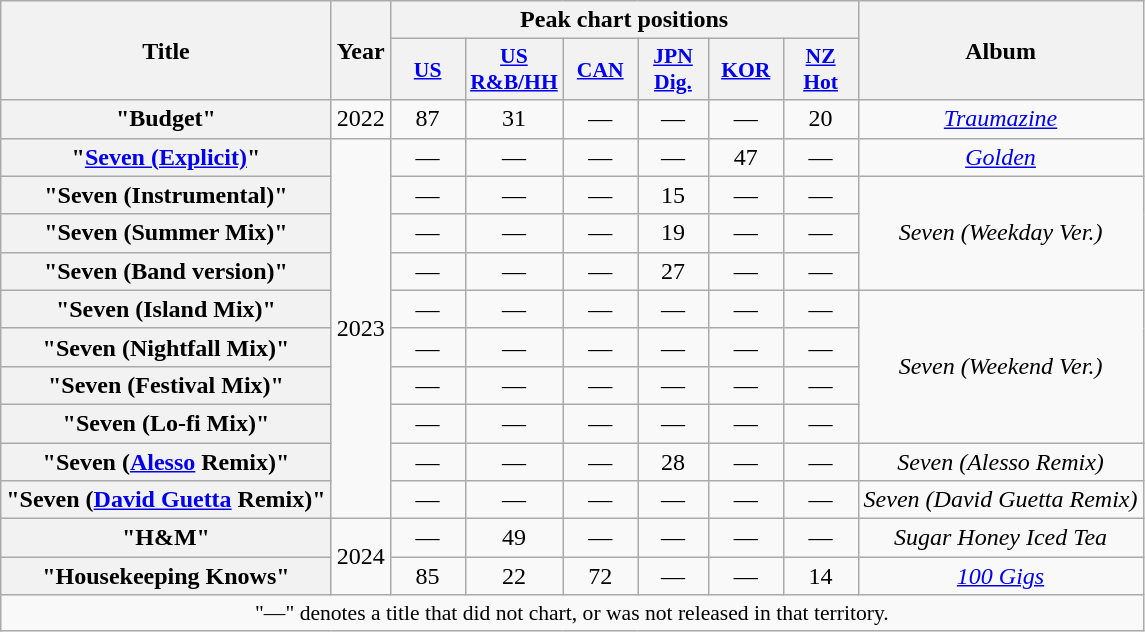<table class="wikitable plainrowheaders" style="text-align:center;">
<tr>
<th scope="col" rowspan="2">Title</th>
<th scope="col" rowspan="2">Year</th>
<th scope="col" colspan="6">Peak chart positions</th>
<th scope="col" rowspan="2">Album</th>
</tr>
<tr>
<th scope="col" style="width:3em;font-size:90%;"><a href='#'>US</a><br></th>
<th scope="col" style="width:3em;font-size:90%;"><a href='#'>US<br>R&B/HH</a><br></th>
<th scope="col" style="width:3em;font-size:90%;"><a href='#'>CAN</a><br></th>
<th scope=col style="width:2.8em;font-size:90%;"><a href='#'>JPN<br>Dig.</a><br></th>
<th scope="col" style="width:3em;font-size:90%;"><a href='#'>KOR</a><br></th>
<th scope="col" style="width:3em;font-size:90%;"><a href='#'>NZ<br>Hot</a><br></th>
</tr>
<tr>
<th scope="row">"Budget"<br></th>
<td>2022</td>
<td>87</td>
<td>31</td>
<td>—</td>
<td>—</td>
<td>—</td>
<td>20</td>
<td><em><a href='#'>Traumazine</a></em></td>
</tr>
<tr>
<th scope="row">"<a href='#'>Seven (Explicit)</a>"<br></th>
<td rowspan="10">2023</td>
<td>—</td>
<td>—</td>
<td>—</td>
<td>—</td>
<td>47</td>
<td>—</td>
<td><em><a href='#'>Golden</a></em></td>
</tr>
<tr>
<th scope="row">"Seven (Instrumental)"<br></th>
<td>—</td>
<td>—</td>
<td>—</td>
<td>15</td>
<td>—</td>
<td>—</td>
<td rowspan="3"><em>Seven (Weekday Ver.)</em></td>
</tr>
<tr>
<th scope="row">"Seven (Summer Mix)"<br></th>
<td>—</td>
<td>—</td>
<td>—</td>
<td>19</td>
<td>—</td>
<td>—</td>
</tr>
<tr>
<th scope="row">"Seven (Band version)"<br></th>
<td>—</td>
<td>—</td>
<td>—</td>
<td>27</td>
<td>—</td>
<td>—</td>
</tr>
<tr>
<th scope="row">"Seven (Island Mix)"<br></th>
<td>—</td>
<td>—</td>
<td>—</td>
<td>—</td>
<td>—</td>
<td>—</td>
<td rowspan="4"><em>Seven (Weekend Ver.)</em></td>
</tr>
<tr>
<th scope="row">"Seven (Nightfall Mix)"<br></th>
<td>—</td>
<td>—</td>
<td>—</td>
<td>—</td>
<td>—</td>
<td>—</td>
</tr>
<tr>
<th scope="row">"Seven (Festival Mix)"<br></th>
<td>—</td>
<td>—</td>
<td>—</td>
<td>—</td>
<td>—</td>
<td>—</td>
</tr>
<tr>
<th scope="row">"Seven (Lo-fi Mix)"<br></th>
<td>—</td>
<td>—</td>
<td>—</td>
<td>—</td>
<td>—</td>
<td>—</td>
</tr>
<tr>
<th scope="row">"Seven (<a href='#'>Alesso</a> Remix)"<br></th>
<td>—</td>
<td>—</td>
<td>—</td>
<td>28</td>
<td>—</td>
<td>—</td>
<td><em>Seven (Alesso Remix)</em></td>
</tr>
<tr>
<th scope="row">"Seven (<a href='#'>David Guetta</a> Remix)"<br></th>
<td>—</td>
<td>—</td>
<td>—</td>
<td>—</td>
<td>—</td>
<td>—</td>
<td><em>Seven (David Guetta Remix)</em></td>
</tr>
<tr>
<th scope="row">"H&M"</th>
<td rowspan="2">2024</td>
<td>—</td>
<td>49</td>
<td>—</td>
<td>—</td>
<td>—</td>
<td>—</td>
<td><em>Sugar Honey Iced Tea</em></td>
</tr>
<tr>
<th scope="row">"Housekeeping Knows"<br></th>
<td>85</td>
<td>22</td>
<td>72</td>
<td>—</td>
<td>—</td>
<td>14</td>
<td><em><a href='#'>100 Gigs</a></em></td>
</tr>
<tr>
<td colspan="14" style="font-size:90%">"—" denotes a title that did not chart, or was not released in that territory.</td>
</tr>
</table>
